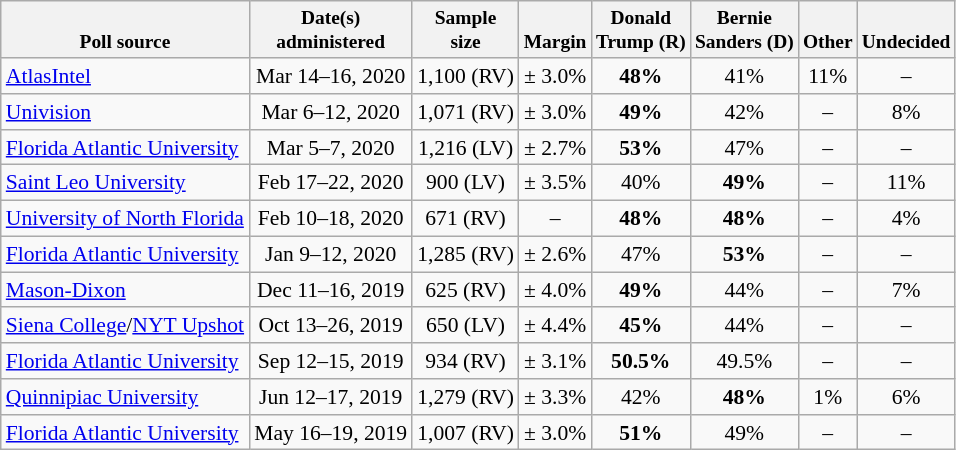<table class="wikitable" style="font-size:90%;text-align:center;">
<tr valign=bottom style="font-size:90%;">
<th>Poll source</th>
<th>Date(s)<br>administered</th>
<th>Sample<br>size</th>
<th>Margin<br></th>
<th>Donald<br>Trump (R)</th>
<th>Bernie<br>Sanders (D)</th>
<th>Other</th>
<th>Undecided</th>
</tr>
<tr>
<td style="text-align:left;"><a href='#'>AtlasIntel</a></td>
<td>Mar 14–16, 2020</td>
<td>1,100 (RV)</td>
<td>± 3.0%</td>
<td><strong>48%</strong></td>
<td>41%</td>
<td>11%</td>
<td>–</td>
</tr>
<tr>
<td style="text-align:left;"><a href='#'>Univision</a></td>
<td>Mar 6–12, 2020</td>
<td>1,071 (RV)</td>
<td>± 3.0%</td>
<td><strong>49%</strong></td>
<td>42%</td>
<td>–</td>
<td>8%</td>
</tr>
<tr>
<td style="text-align:left;"><a href='#'>Florida Atlantic University</a></td>
<td>Mar 5–7, 2020</td>
<td>1,216 (LV)</td>
<td>± 2.7%</td>
<td><strong>53%</strong></td>
<td>47%</td>
<td>–</td>
<td>–</td>
</tr>
<tr>
<td style="text-align:left;"><a href='#'>Saint Leo University</a></td>
<td>Feb 17–22, 2020</td>
<td>900 (LV)</td>
<td>± 3.5%</td>
<td>40%</td>
<td><strong>49%</strong></td>
<td>–</td>
<td>11%</td>
</tr>
<tr>
<td style="text-align:left;"><a href='#'>University of North Florida</a></td>
<td>Feb 10–18, 2020</td>
<td>671 (RV)</td>
<td>–</td>
<td><strong>48%</strong></td>
<td><strong>48%</strong></td>
<td>–</td>
<td>4%</td>
</tr>
<tr>
<td style="text-align:left;"><a href='#'>Florida Atlantic University</a></td>
<td>Jan 9–12, 2020</td>
<td>1,285 (RV)</td>
<td>± 2.6%</td>
<td>47%</td>
<td><strong>53%</strong></td>
<td>–</td>
<td>–</td>
</tr>
<tr>
<td style="text-align:left;"><a href='#'>Mason-Dixon</a></td>
<td>Dec 11–16, 2019</td>
<td>625 (RV)</td>
<td>± 4.0%</td>
<td><strong>49%</strong></td>
<td>44%</td>
<td>–</td>
<td>7%</td>
</tr>
<tr>
<td style="text-align:left;"><a href='#'>Siena College</a>/<a href='#'>NYT Upshot</a></td>
<td>Oct 13–26, 2019</td>
<td>650 (LV)</td>
<td>± 4.4%</td>
<td><strong>45%</strong></td>
<td>44%</td>
<td>–</td>
<td>–</td>
</tr>
<tr>
<td style="text-align:left;"><a href='#'>Florida Atlantic University</a></td>
<td>Sep 12–15, 2019</td>
<td>934 (RV)</td>
<td>± 3.1%</td>
<td><strong>50.5%</strong></td>
<td>49.5%</td>
<td>–</td>
<td>–</td>
</tr>
<tr>
<td style="text-align:left;"><a href='#'>Quinnipiac University</a></td>
<td>Jun 12–17, 2019</td>
<td>1,279 (RV)</td>
<td>± 3.3%</td>
<td>42%</td>
<td><strong>48%</strong></td>
<td>1%</td>
<td>6%</td>
</tr>
<tr>
<td style="text-align:left;"><a href='#'>Florida Atlantic University</a></td>
<td>May 16–19, 2019</td>
<td>1,007 (RV)</td>
<td>± 3.0%</td>
<td><strong>51%</strong></td>
<td>49%</td>
<td>–</td>
<td>–</td>
</tr>
</table>
